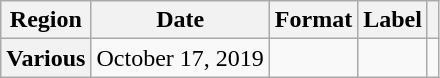<table class="wikitable plainrowheaders">
<tr>
<th scope="col">Region</th>
<th scope="col">Date</th>
<th scope="col">Format</th>
<th scope="col">Label</th>
<th scope="col"></th>
</tr>
<tr>
<th scope="row">Various</th>
<td>October 17, 2019</td>
<td></td>
<td></td>
<td style="text-align:center;"></td>
</tr>
</table>
